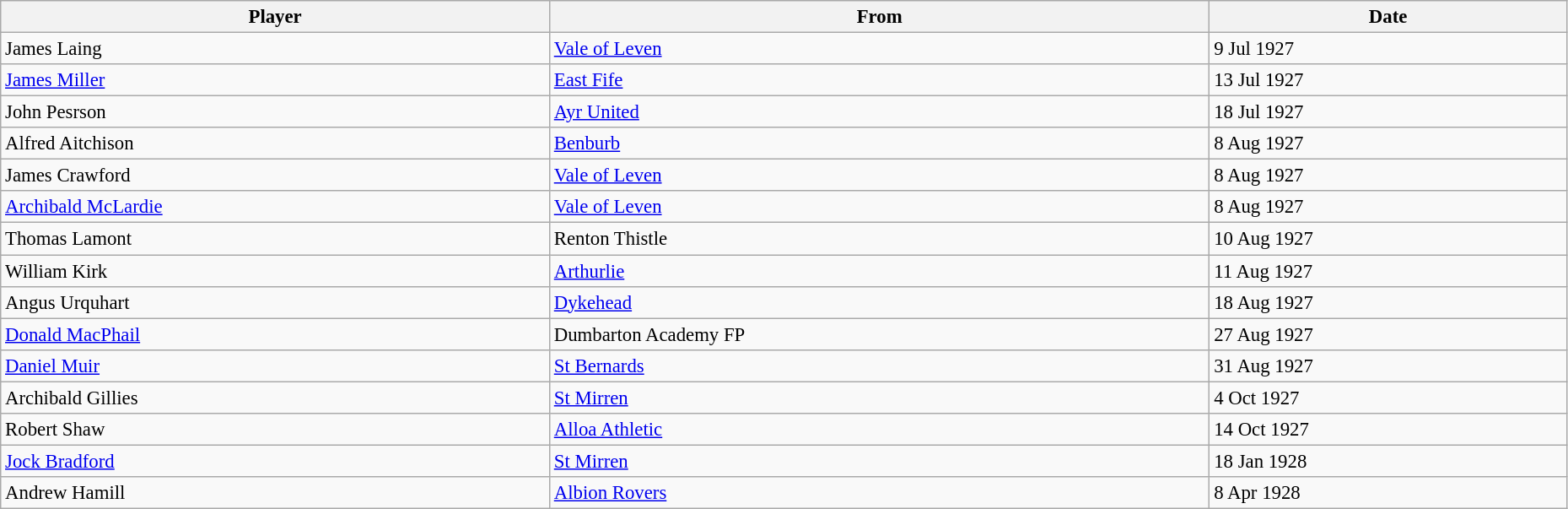<table class="wikitable" style="text-align:center; font-size:95%;width:98%; text-align:left">
<tr>
<th>Player</th>
<th>From</th>
<th>Date</th>
</tr>
<tr>
<td> James Laing</td>
<td> <a href='#'>Vale of Leven</a></td>
<td>9 Jul 1927</td>
</tr>
<tr>
<td> <a href='#'>James Miller</a></td>
<td> <a href='#'>East Fife</a></td>
<td>13 Jul 1927</td>
</tr>
<tr>
<td> John Pesrson</td>
<td> <a href='#'>Ayr United</a></td>
<td>18 Jul 1927</td>
</tr>
<tr>
<td> Alfred Aitchison</td>
<td> <a href='#'>Benburb</a></td>
<td>8 Aug 1927</td>
</tr>
<tr>
<td> James Crawford</td>
<td> <a href='#'>Vale of Leven</a></td>
<td>8 Aug 1927</td>
</tr>
<tr>
<td> <a href='#'>Archibald McLardie</a></td>
<td> <a href='#'>Vale of Leven</a></td>
<td>8 Aug 1927</td>
</tr>
<tr>
<td> Thomas Lamont</td>
<td> Renton Thistle</td>
<td>10 Aug 1927</td>
</tr>
<tr>
<td> William Kirk</td>
<td> <a href='#'>Arthurlie</a></td>
<td>11 Aug 1927</td>
</tr>
<tr>
<td> Angus Urquhart</td>
<td> <a href='#'>Dykehead</a></td>
<td>18 Aug 1927</td>
</tr>
<tr>
<td> <a href='#'>Donald MacPhail</a></td>
<td> Dumbarton Academy FP</td>
<td>27 Aug 1927</td>
</tr>
<tr>
<td> <a href='#'>Daniel Muir</a></td>
<td> <a href='#'>St Bernards</a></td>
<td>31 Aug 1927</td>
</tr>
<tr>
<td> Archibald Gillies</td>
<td> <a href='#'>St Mirren</a></td>
<td>4 Oct 1927</td>
</tr>
<tr>
<td> Robert Shaw</td>
<td> <a href='#'>Alloa Athletic</a></td>
<td>14 Oct 1927</td>
</tr>
<tr>
<td> <a href='#'>Jock Bradford</a></td>
<td> <a href='#'>St Mirren</a></td>
<td>18 Jan 1928</td>
</tr>
<tr>
<td> Andrew Hamill</td>
<td> <a href='#'>Albion Rovers</a></td>
<td>8 Apr 1928</td>
</tr>
</table>
